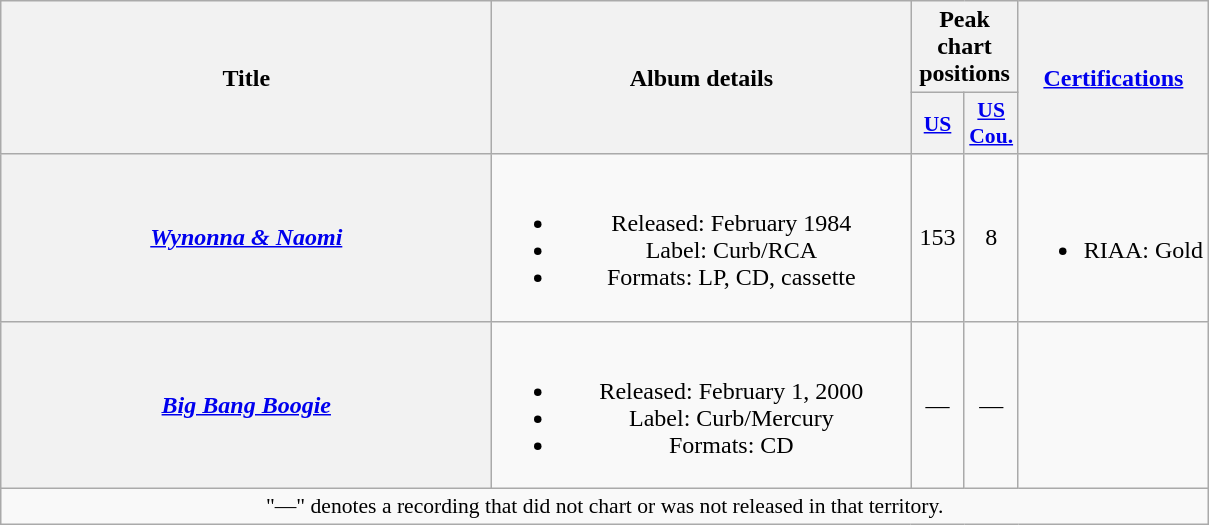<table class="wikitable plainrowheaders" style="text-align:center;" border="1">
<tr>
<th scope="col" rowspan="2" style="width:20em;">Title</th>
<th scope="col" rowspan="2" style="width:17em;">Album details</th>
<th scope="col" colspan="2">Peak chart<br>positions</th>
<th scope="col" rowspan="2"><a href='#'>Certifications</a></th>
</tr>
<tr>
<th scope="col" style="width:2em;font-size:90%;"><a href='#'>US</a><br></th>
<th scope="col" style="width:2em;font-size:90%;"><a href='#'>US<br>Cou.</a><br></th>
</tr>
<tr>
<th scope="row"><em><a href='#'>Wynonna & Naomi</a></em></th>
<td><br><ul><li>Released: February 1984</li><li>Label: Curb/RCA</li><li>Formats: LP, CD, cassette</li></ul></td>
<td>153</td>
<td>8</td>
<td><br><ul><li>RIAA: Gold</li></ul></td>
</tr>
<tr>
<th scope="row"><em><a href='#'>Big Bang Boogie</a></em></th>
<td><br><ul><li>Released: February 1, 2000</li><li>Label: Curb/Mercury</li><li>Formats: CD</li></ul></td>
<td>—</td>
<td>—</td>
<td></td>
</tr>
<tr>
<td colspan="5" style="font-size:90%">"—" denotes a recording that did not chart or was not released in that territory.</td>
</tr>
</table>
